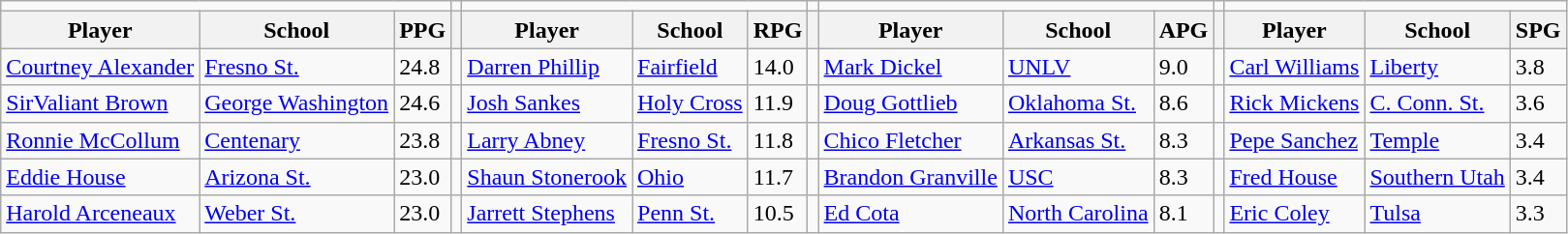<table class="wikitable" style="text-align: left;">
<tr>
<td colspan=3></td>
<td></td>
<td colspan=3></td>
<td></td>
<td colspan=3></td>
<td></td>
<td colspan=3></td>
</tr>
<tr>
<th>Player</th>
<th>School</th>
<th>PPG</th>
<th></th>
<th>Player</th>
<th>School</th>
<th>RPG</th>
<th></th>
<th>Player</th>
<th>School</th>
<th>APG</th>
<th></th>
<th>Player</th>
<th>School</th>
<th>SPG</th>
</tr>
<tr>
<td style="text-align:left;"><a href='#'>Courtney Alexander</a></td>
<td><a href='#'>Fresno St.</a></td>
<td>24.8</td>
<td></td>
<td><a href='#'>Darren Phillip</a></td>
<td><a href='#'>Fairfield</a></td>
<td>14.0</td>
<td></td>
<td><a href='#'>Mark Dickel</a></td>
<td><a href='#'>UNLV</a></td>
<td>9.0</td>
<td></td>
<td><a href='#'>Carl Williams</a></td>
<td><a href='#'>Liberty</a></td>
<td>3.8</td>
</tr>
<tr>
<td style="text-align:left;"><a href='#'>SirValiant Brown</a></td>
<td><a href='#'>George Washington</a></td>
<td>24.6</td>
<td></td>
<td><a href='#'>Josh Sankes</a></td>
<td><a href='#'>Holy Cross</a></td>
<td>11.9</td>
<td></td>
<td><a href='#'>Doug Gottlieb</a></td>
<td><a href='#'>Oklahoma St.</a></td>
<td>8.6</td>
<td></td>
<td><a href='#'>Rick Mickens</a></td>
<td><a href='#'>C. Conn. St.</a></td>
<td>3.6</td>
</tr>
<tr>
<td style="text-align:left;"><a href='#'>Ronnie McCollum</a></td>
<td><a href='#'>Centenary</a></td>
<td>23.8</td>
<td></td>
<td><a href='#'>Larry Abney</a></td>
<td><a href='#'>Fresno St.</a></td>
<td>11.8</td>
<td></td>
<td><a href='#'>Chico Fletcher</a></td>
<td><a href='#'>Arkansas St.</a></td>
<td>8.3</td>
<td></td>
<td><a href='#'>Pepe Sanchez</a></td>
<td><a href='#'>Temple</a></td>
<td>3.4</td>
</tr>
<tr>
<td style="text-align:left;"><a href='#'>Eddie House</a></td>
<td><a href='#'>Arizona St.</a></td>
<td>23.0</td>
<td></td>
<td><a href='#'>Shaun Stonerook</a></td>
<td><a href='#'>Ohio</a></td>
<td>11.7</td>
<td></td>
<td><a href='#'>Brandon Granville</a></td>
<td><a href='#'>USC</a></td>
<td>8.3</td>
<td></td>
<td><a href='#'>Fred House</a></td>
<td><a href='#'>Southern Utah</a></td>
<td>3.4</td>
</tr>
<tr>
<td style="text-align:left;"><a href='#'>Harold Arceneaux</a></td>
<td><a href='#'>Weber St.</a></td>
<td>23.0</td>
<td></td>
<td><a href='#'>Jarrett Stephens</a></td>
<td><a href='#'>Penn St.</a></td>
<td>10.5</td>
<td></td>
<td><a href='#'>Ed Cota</a></td>
<td><a href='#'>North Carolina</a></td>
<td>8.1</td>
<td></td>
<td><a href='#'>Eric Coley</a></td>
<td><a href='#'>Tulsa</a></td>
<td>3.3</td>
</tr>
</table>
